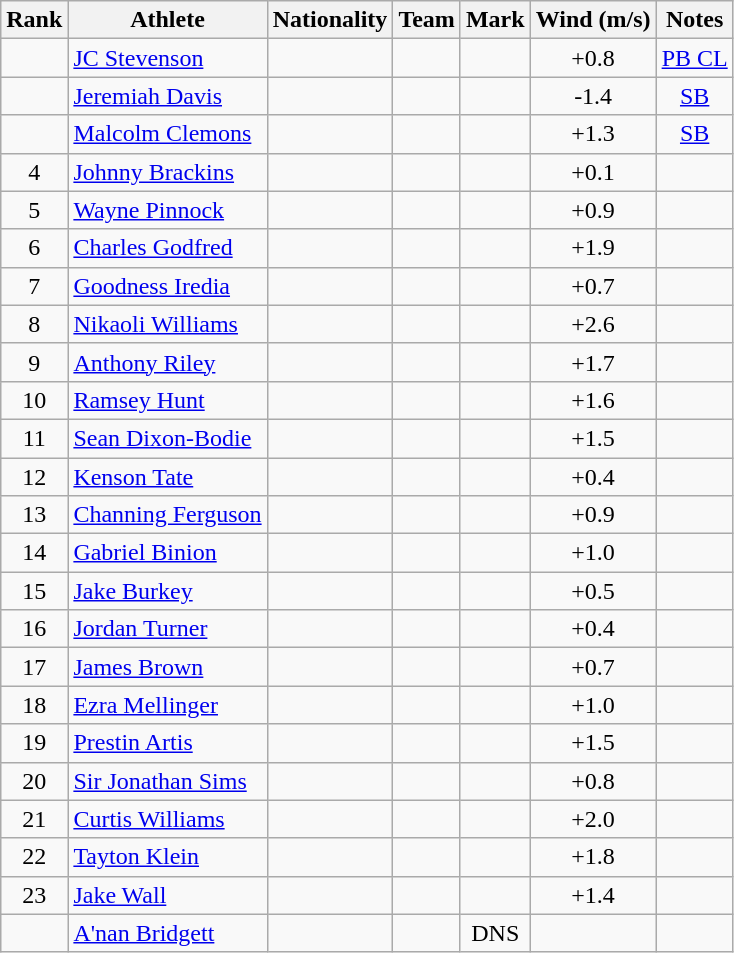<table class="wikitable sortable plainrowheaders" style="text-align:center">
<tr>
<th scope="col">Rank</th>
<th scope="col">Athlete</th>
<th scope="col">Nationality</th>
<th scope="col">Team</th>
<th scope="col">Mark</th>
<th scope="col">Wind (m/s)</th>
<th scope="col">Notes</th>
</tr>
<tr>
<td></td>
<td align=left><a href='#'>JC Stevenson</a></td>
<td align=left></td>
<td></td>
<td></td>
<td>+0.8</td>
<td><a href='#'><abbr>PB</abbr> CL</a></td>
</tr>
<tr>
<td></td>
<td align=left><a href='#'>Jeremiah Davis</a></td>
<td align=left></td>
<td></td>
<td></td>
<td>-1.4</td>
<td><a href='#'><abbr>SB</abbr></a></td>
</tr>
<tr>
<td></td>
<td align=left><a href='#'>Malcolm Clemons</a></td>
<td align=left></td>
<td></td>
<td></td>
<td>+1.3</td>
<td><a href='#'><abbr>SB</abbr></a></td>
</tr>
<tr>
<td>4</td>
<td align=left><a href='#'>Johnny Brackins</a></td>
<td align=left></td>
<td></td>
<td></td>
<td>+0.1</td>
<td></td>
</tr>
<tr>
<td>5</td>
<td align=left><a href='#'>Wayne Pinnock</a></td>
<td align=left></td>
<td></td>
<td></td>
<td>+0.9</td>
<td></td>
</tr>
<tr>
<td>6</td>
<td align=left><a href='#'>Charles Godfred</a></td>
<td align=left></td>
<td></td>
<td></td>
<td>+1.9</td>
<td></td>
</tr>
<tr>
<td>7</td>
<td align=left><a href='#'>Goodness Iredia</a></td>
<td align=left></td>
<td></td>
<td></td>
<td>+0.7</td>
<td></td>
</tr>
<tr>
<td>8</td>
<td align=left><a href='#'>Nikaoli Williams</a></td>
<td align=left></td>
<td></td>
<td></td>
<td>+2.6</td>
<td></td>
</tr>
<tr>
<td>9</td>
<td align=left><a href='#'>Anthony Riley</a></td>
<td align=left></td>
<td></td>
<td></td>
<td>+1.7</td>
<td></td>
</tr>
<tr>
<td>10</td>
<td align=left><a href='#'>Ramsey Hunt</a></td>
<td align=left></td>
<td></td>
<td></td>
<td>+1.6</td>
<td></td>
</tr>
<tr>
<td>11</td>
<td align=left><a href='#'>Sean Dixon-Bodie</a></td>
<td align=left></td>
<td></td>
<td></td>
<td>+1.5</td>
<td></td>
</tr>
<tr>
<td>12</td>
<td align=left><a href='#'>Kenson Tate</a></td>
<td align=left></td>
<td></td>
<td></td>
<td>+0.4</td>
<td></td>
</tr>
<tr>
<td>13</td>
<td align=left><a href='#'>Channing Ferguson</a></td>
<td align=left></td>
<td></td>
<td></td>
<td>+0.9</td>
<td></td>
</tr>
<tr>
<td>14</td>
<td align=left><a href='#'>Gabriel Binion</a></td>
<td align=left></td>
<td></td>
<td></td>
<td>+1.0</td>
<td></td>
</tr>
<tr>
<td>15</td>
<td align=left><a href='#'>Jake Burkey</a></td>
<td align=left></td>
<td></td>
<td></td>
<td>+0.5</td>
<td></td>
</tr>
<tr>
<td>16</td>
<td align=left><a href='#'>Jordan Turner</a></td>
<td align=left></td>
<td></td>
<td></td>
<td>+0.4</td>
<td></td>
</tr>
<tr>
<td>17</td>
<td align=left><a href='#'>James Brown</a></td>
<td align=left></td>
<td></td>
<td></td>
<td>+0.7</td>
<td></td>
</tr>
<tr>
<td>18</td>
<td align=left><a href='#'>Ezra Mellinger</a></td>
<td align=left></td>
<td></td>
<td></td>
<td>+1.0</td>
<td></td>
</tr>
<tr>
<td>19</td>
<td align=left><a href='#'>Prestin Artis</a></td>
<td align=left></td>
<td></td>
<td></td>
<td>+1.5</td>
<td></td>
</tr>
<tr>
<td>20</td>
<td align=left><a href='#'>Sir Jonathan Sims</a></td>
<td align=left></td>
<td></td>
<td></td>
<td>+0.8</td>
<td></td>
</tr>
<tr>
<td>21</td>
<td align=left><a href='#'>Curtis Williams</a></td>
<td align=left></td>
<td></td>
<td></td>
<td>+2.0</td>
<td></td>
</tr>
<tr>
<td>22</td>
<td align=left><a href='#'>Tayton Klein</a></td>
<td align=left></td>
<td></td>
<td></td>
<td>+1.8</td>
<td></td>
</tr>
<tr>
<td>23</td>
<td align=left><a href='#'>Jake Wall</a></td>
<td align=left></td>
<td></td>
<td></td>
<td>+1.4</td>
<td></td>
</tr>
<tr>
<td></td>
<td align=left><a href='#'>A'nan Bridgett</a></td>
<td align=left></td>
<td></td>
<td>DNS</td>
<td></td>
<td></td>
</tr>
</table>
